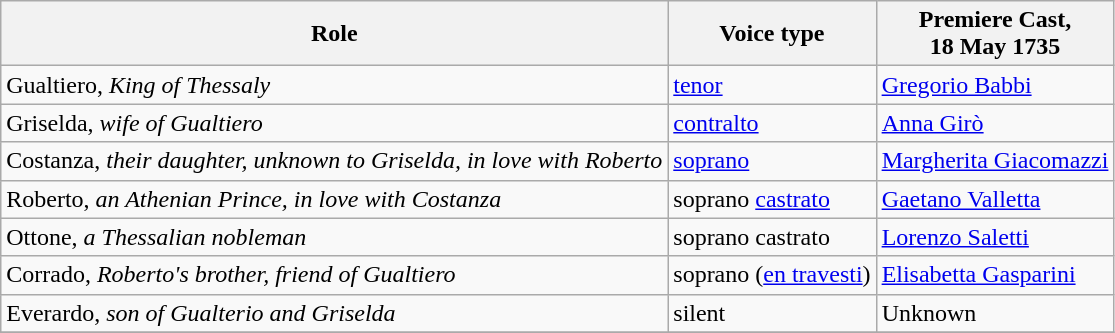<table class="wikitable">
<tr>
<th>Role</th>
<th>Voice type</th>
<th>Premiere Cast,<br>18 May 1735</th>
</tr>
<tr>
<td>Gualtiero, <em>King of Thessaly</em></td>
<td><a href='#'>tenor</a></td>
<td><a href='#'>Gregorio Babbi</a></td>
</tr>
<tr>
<td>Griselda, <em>wife of Gualtiero</em></td>
<td><a href='#'>contralto</a></td>
<td><a href='#'>Anna Girò</a></td>
</tr>
<tr>
<td>Costanza, <em>their daughter, unknown to Griselda, in love with Roberto</em></td>
<td><a href='#'>soprano</a></td>
<td><a href='#'>Margherita Giacomazzi</a></td>
</tr>
<tr>
<td>Roberto, <em>an Athenian Prince, in love with Costanza</em></td>
<td>soprano <a href='#'>castrato</a></td>
<td><a href='#'>Gaetano Valletta</a></td>
</tr>
<tr>
<td>Ottone, <em>a Thessalian nobleman</em></td>
<td>soprano castrato</td>
<td><a href='#'>Lorenzo Saletti</a></td>
</tr>
<tr>
<td>Corrado, <em>Roberto's brother, friend of Gualtiero</em></td>
<td>soprano (<a href='#'>en travesti</a>)</td>
<td><a href='#'>Elisabetta Gasparini</a></td>
</tr>
<tr>
<td>Everardo, <em>son of Gualterio and Griselda</em></td>
<td>silent</td>
<td>Unknown</td>
</tr>
<tr>
</tr>
</table>
